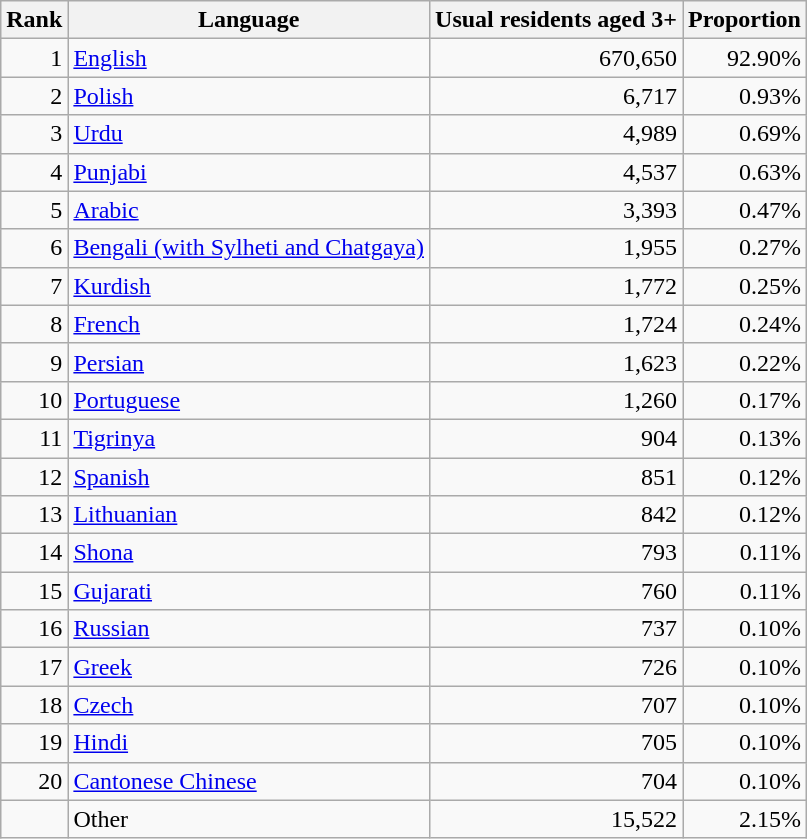<table class="wikitable sortable" style="text-align:right">
<tr>
<th>Rank</th>
<th>Language</th>
<th>Usual residents aged 3+</th>
<th>Proportion</th>
</tr>
<tr>
<td>1</td>
<td style="text-align:left"><a href='#'>English</a></td>
<td>670,650</td>
<td>92.90%</td>
</tr>
<tr>
<td>2</td>
<td style="text-align:left"><a href='#'>Polish</a></td>
<td>6,717</td>
<td>0.93%</td>
</tr>
<tr>
<td>3</td>
<td style="text-align:left"><a href='#'>Urdu</a></td>
<td>4,989</td>
<td>0.69%</td>
</tr>
<tr>
<td>4</td>
<td style="text-align:left"><a href='#'>Punjabi</a></td>
<td>4,537</td>
<td>0.63%</td>
</tr>
<tr>
<td>5</td>
<td style="text-align:left"><a href='#'>Arabic</a></td>
<td>3,393</td>
<td>0.47%</td>
</tr>
<tr>
<td>6</td>
<td style="text-align:left"><a href='#'>Bengali (with Sylheti and Chatgaya)</a></td>
<td>1,955</td>
<td>0.27%</td>
</tr>
<tr>
<td>7</td>
<td style="text-align:left"><a href='#'>Kurdish</a></td>
<td>1,772</td>
<td>0.25%</td>
</tr>
<tr>
<td>8</td>
<td style="text-align:left"><a href='#'>French</a></td>
<td>1,724</td>
<td>0.24%</td>
</tr>
<tr>
<td>9</td>
<td style="text-align:left"><a href='#'>Persian</a></td>
<td>1,623</td>
<td>0.22%</td>
</tr>
<tr>
<td>10</td>
<td style="text-align:left"><a href='#'>Portuguese</a></td>
<td>1,260</td>
<td>0.17%</td>
</tr>
<tr>
<td>11</td>
<td style="text-align:left"><a href='#'>Tigrinya</a></td>
<td>904</td>
<td>0.13%</td>
</tr>
<tr>
<td>12</td>
<td style="text-align:left"><a href='#'>Spanish</a></td>
<td>851</td>
<td>0.12%</td>
</tr>
<tr>
<td>13</td>
<td style="text-align:left"><a href='#'>Lithuanian</a></td>
<td>842</td>
<td>0.12%</td>
</tr>
<tr>
<td>14</td>
<td style="text-align:left"><a href='#'>Shona</a></td>
<td>793</td>
<td>0.11%</td>
</tr>
<tr>
<td>15</td>
<td style="text-align:left"><a href='#'>Gujarati</a></td>
<td>760</td>
<td>0.11%</td>
</tr>
<tr>
<td>16</td>
<td style="text-align:left"><a href='#'>Russian</a></td>
<td>737</td>
<td>0.10%</td>
</tr>
<tr>
<td>17</td>
<td style="text-align:left"><a href='#'>Greek</a></td>
<td>726</td>
<td>0.10%</td>
</tr>
<tr>
<td>18</td>
<td style="text-align:left"><a href='#'>Czech</a></td>
<td>707</td>
<td>0.10%</td>
</tr>
<tr>
<td>19</td>
<td style="text-align:left"><a href='#'>Hindi</a></td>
<td>705</td>
<td>0.10%</td>
</tr>
<tr>
<td>20</td>
<td style="text-align:left"><a href='#'>Cantonese Chinese</a></td>
<td>704</td>
<td>0.10%</td>
</tr>
<tr>
<td></td>
<td style="text-align:left">Other</td>
<td>15,522</td>
<td>2.15%</td>
</tr>
</table>
